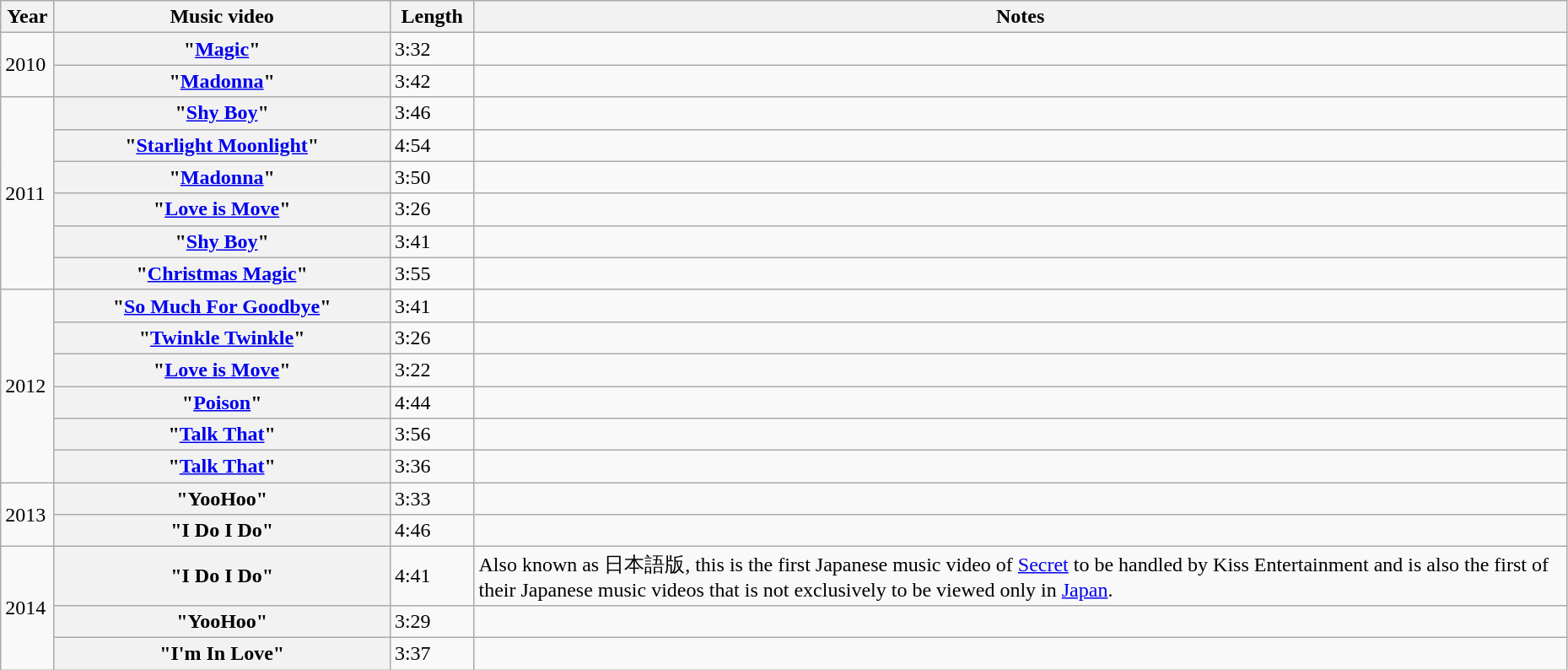<table class="wikitable plainrowheaders" width=98%>
<tr>
<th scope="col" width=3%>Year</th>
<th scope="col" width=20%>Music video</th>
<th scope="col" width=5%>Length</th>
<th scope="col" width=65%>Notes</th>
</tr>
<tr>
<td rowspan="2">2010</td>
<th scope="row">"<a href='#'>Magic</a>"</th>
<td>3:32</td>
<td></td>
</tr>
<tr>
<th scope="row">"<a href='#'>Madonna</a>"</th>
<td>3:42</td>
<td></td>
</tr>
<tr>
<td rowspan="6">2011</td>
<th scope="row">"<a href='#'>Shy Boy</a>"</th>
<td>3:46</td>
<td></td>
</tr>
<tr>
<th scope="row">"<a href='#'>Starlight Moonlight</a>"</th>
<td>4:54</td>
<td></td>
</tr>
<tr>
<th scope="row">"<a href='#'>Madonna</a>" </th>
<td>3:50</td>
<td></td>
</tr>
<tr>
<th scope="row">"<a href='#'>Love is Move</a>"</th>
<td>3:26</td>
<td></td>
</tr>
<tr>
<th scope="row">"<a href='#'>Shy Boy</a>"  </th>
<td>3:41</td>
<td></td>
</tr>
<tr>
<th scope="row">"<a href='#'>Christmas Magic</a>" </th>
<td>3:55</td>
<td></td>
</tr>
<tr>
<td rowspan="6">2012</td>
<th scope="row">"<a href='#'>So Much For Goodbye</a>"</th>
<td>3:41</td>
<td></td>
</tr>
<tr>
<th scope="row">"<a href='#'>Twinkle Twinkle</a>"</th>
<td>3:26</td>
<td></td>
</tr>
<tr>
<th scope="row">"<a href='#'>Love is Move</a>"  </th>
<td>3:22</td>
<td></td>
</tr>
<tr>
<th scope="row">"<a href='#'>Poison</a>"</th>
<td>4:44</td>
<td></td>
</tr>
<tr>
<th scope="row">"<a href='#'>Talk That</a>"</th>
<td>3:56</td>
<td></td>
</tr>
<tr>
<th scope="row">"<a href='#'>Talk That</a>"  </th>
<td>3:36</td>
<td></td>
</tr>
<tr>
<td rowspan="2">2013</td>
<th scope="row">"YooHoo"</th>
<td>3:33</td>
<td></td>
</tr>
<tr>
<th scope="row">"I Do I Do"</th>
<td>4:46</td>
<td></td>
</tr>
<tr>
<td rowspan="3">2014</td>
<th scope="row">"I Do I Do" </th>
<td>4:41</td>
<td>Also known as 日本語版, this is the first Japanese music video of <a href='#'>Secret</a> to be handled by Kiss Entertainment and is also the first of their Japanese music videos that is not exclusively to be viewed only in <a href='#'>Japan</a>.</td>
</tr>
<tr>
<th scope="row">"YooHoo" </th>
<td>3:29</td>
<td></td>
</tr>
<tr>
<th scope="row">"I'm In Love"</th>
<td>3:37</td>
<td></td>
</tr>
</table>
